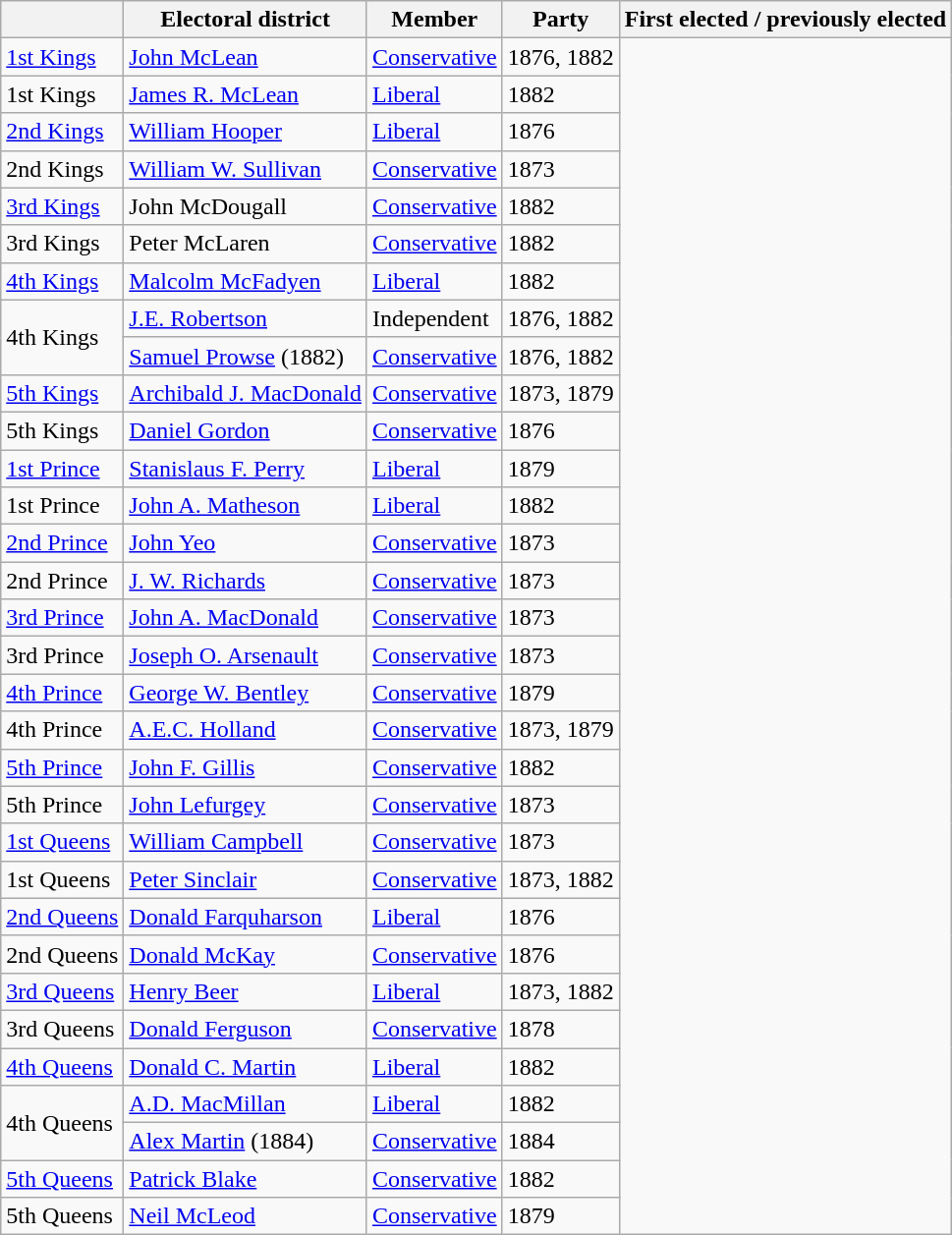<table class="wikitable sortable">
<tr>
<th></th>
<th>Electoral district</th>
<th>Member</th>
<th>Party</th>
<th>First elected / previously elected</th>
</tr>
<tr>
<td><a href='#'>1st Kings</a></td>
<td><a href='#'>John McLean</a></td>
<td><a href='#'>Conservative</a></td>
<td>1876, 1882</td>
</tr>
<tr>
<td>1st Kings</td>
<td><a href='#'>James R. McLean</a></td>
<td><a href='#'>Liberal</a></td>
<td>1882</td>
</tr>
<tr>
<td><a href='#'>2nd Kings</a></td>
<td><a href='#'>William Hooper</a></td>
<td><a href='#'>Liberal</a></td>
<td>1876</td>
</tr>
<tr>
<td>2nd Kings</td>
<td><a href='#'>William W. Sullivan</a></td>
<td><a href='#'>Conservative</a></td>
<td>1873</td>
</tr>
<tr>
<td><a href='#'>3rd Kings</a></td>
<td>John McDougall</td>
<td><a href='#'>Conservative</a></td>
<td>1882</td>
</tr>
<tr>
<td>3rd Kings</td>
<td>Peter McLaren</td>
<td><a href='#'>Conservative</a></td>
<td>1882</td>
</tr>
<tr>
<td><a href='#'>4th Kings</a></td>
<td><a href='#'>Malcolm McFadyen</a></td>
<td><a href='#'>Liberal</a></td>
<td>1882</td>
</tr>
<tr>
<td rowspan=2>4th Kings</td>
<td><a href='#'>J.E. Robertson</a></td>
<td>Independent</td>
<td>1876, 1882</td>
</tr>
<tr>
<td><a href='#'>Samuel Prowse</a> (1882)</td>
<td><a href='#'>Conservative</a></td>
<td>1876, 1882</td>
</tr>
<tr>
<td><a href='#'>5th Kings</a></td>
<td><a href='#'>Archibald J. MacDonald</a></td>
<td><a href='#'>Conservative</a></td>
<td>1873, 1879</td>
</tr>
<tr>
<td>5th Kings</td>
<td><a href='#'>Daniel Gordon</a></td>
<td><a href='#'>Conservative</a></td>
<td>1876</td>
</tr>
<tr>
<td><a href='#'>1st Prince</a></td>
<td><a href='#'>Stanislaus F. Perry</a></td>
<td><a href='#'>Liberal</a></td>
<td>1879</td>
</tr>
<tr>
<td>1st Prince</td>
<td><a href='#'>John A. Matheson</a></td>
<td><a href='#'>Liberal</a></td>
<td>1882</td>
</tr>
<tr>
<td><a href='#'>2nd Prince</a></td>
<td><a href='#'>John Yeo</a></td>
<td><a href='#'>Conservative</a></td>
<td>1873</td>
</tr>
<tr>
<td>2nd Prince</td>
<td><a href='#'>J. W. Richards</a></td>
<td><a href='#'>Conservative</a></td>
<td>1873</td>
</tr>
<tr>
<td><a href='#'>3rd Prince</a></td>
<td><a href='#'>John A. MacDonald</a></td>
<td><a href='#'>Conservative</a></td>
<td>1873</td>
</tr>
<tr>
<td>3rd Prince</td>
<td><a href='#'>Joseph O. Arsenault</a></td>
<td><a href='#'>Conservative</a></td>
<td>1873</td>
</tr>
<tr>
<td><a href='#'>4th Prince</a></td>
<td><a href='#'>George W. Bentley</a></td>
<td><a href='#'>Conservative</a></td>
<td>1879</td>
</tr>
<tr>
<td>4th Prince</td>
<td><a href='#'>A.E.C. Holland</a></td>
<td><a href='#'>Conservative</a></td>
<td>1873, 1879</td>
</tr>
<tr>
<td><a href='#'>5th Prince</a></td>
<td><a href='#'>John F. Gillis</a></td>
<td><a href='#'>Conservative</a></td>
<td>1882</td>
</tr>
<tr>
<td>5th Prince</td>
<td><a href='#'>John Lefurgey</a></td>
<td><a href='#'>Conservative</a></td>
<td>1873</td>
</tr>
<tr>
<td><a href='#'>1st Queens</a></td>
<td><a href='#'>William Campbell</a></td>
<td><a href='#'>Conservative</a></td>
<td>1873</td>
</tr>
<tr>
<td>1st Queens</td>
<td><a href='#'>Peter Sinclair</a></td>
<td><a href='#'>Conservative</a></td>
<td>1873, 1882</td>
</tr>
<tr>
<td><a href='#'>2nd Queens</a></td>
<td><a href='#'>Donald Farquharson</a></td>
<td><a href='#'>Liberal</a></td>
<td>1876</td>
</tr>
<tr>
<td>2nd Queens</td>
<td><a href='#'>Donald McKay</a></td>
<td><a href='#'>Conservative</a></td>
<td>1876</td>
</tr>
<tr>
<td><a href='#'>3rd Queens</a></td>
<td><a href='#'>Henry Beer</a></td>
<td><a href='#'>Liberal</a></td>
<td>1873, 1882</td>
</tr>
<tr>
<td>3rd Queens</td>
<td><a href='#'>Donald Ferguson</a></td>
<td><a href='#'>Conservative</a></td>
<td>1878</td>
</tr>
<tr>
<td><a href='#'>4th Queens</a></td>
<td><a href='#'>Donald C. Martin</a></td>
<td><a href='#'>Liberal</a></td>
<td>1882</td>
</tr>
<tr>
<td rowspan=2>4th Queens</td>
<td><a href='#'>A.D. MacMillan</a></td>
<td><a href='#'>Liberal</a></td>
<td>1882</td>
</tr>
<tr>
<td><a href='#'>Alex Martin</a> (1884)</td>
<td><a href='#'>Conservative</a></td>
<td>1884</td>
</tr>
<tr>
<td><a href='#'>5th Queens</a></td>
<td><a href='#'>Patrick Blake</a></td>
<td><a href='#'>Conservative</a></td>
<td>1882</td>
</tr>
<tr>
<td>5th Queens</td>
<td><a href='#'>Neil McLeod</a></td>
<td><a href='#'>Conservative</a></td>
<td>1879</td>
</tr>
</table>
